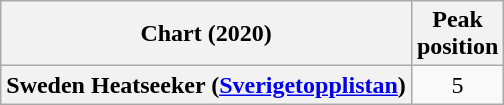<table class="wikitable plainrowheaders" style="text-align:center">
<tr>
<th scope="col">Chart (2020)</th>
<th scope="col">Peak<br>position</th>
</tr>
<tr>
<th scope="row">Sweden Heatseeker (<a href='#'>Sverigetopplistan</a>)</th>
<td>5</td>
</tr>
</table>
